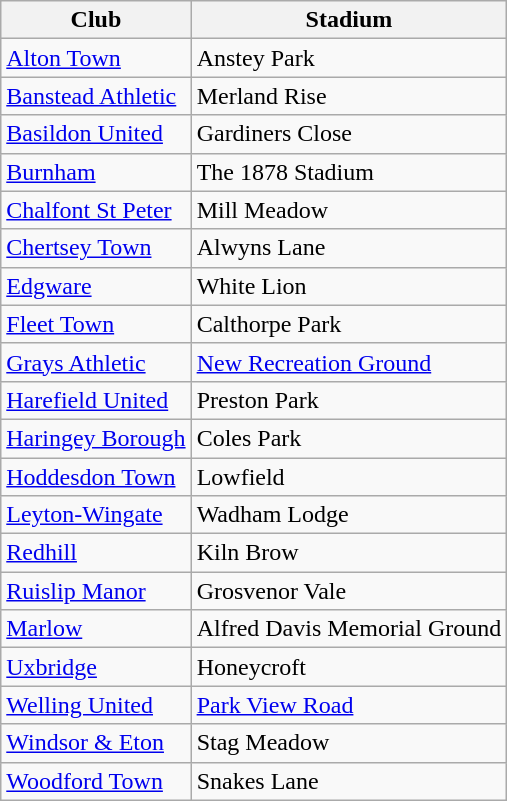<table class="wikitable sortable">
<tr>
<th>Club</th>
<th>Stadium</th>
</tr>
<tr>
<td><a href='#'>Alton Town</a></td>
<td>Anstey Park</td>
</tr>
<tr>
<td><a href='#'>Banstead Athletic</a></td>
<td>Merland Rise</td>
</tr>
<tr>
<td><a href='#'>Basildon United</a></td>
<td>Gardiners Close</td>
</tr>
<tr>
<td><a href='#'>Burnham</a></td>
<td>The 1878 Stadium</td>
</tr>
<tr>
<td><a href='#'>Chalfont St Peter</a></td>
<td>Mill Meadow</td>
</tr>
<tr>
<td><a href='#'>Chertsey Town</a></td>
<td>Alwyns Lane</td>
</tr>
<tr>
<td><a href='#'>Edgware</a></td>
<td>White Lion</td>
</tr>
<tr>
<td><a href='#'>Fleet Town</a></td>
<td>Calthorpe Park</td>
</tr>
<tr>
<td><a href='#'>Grays Athletic</a></td>
<td><a href='#'>New Recreation Ground</a></td>
</tr>
<tr>
<td><a href='#'>Harefield United</a></td>
<td>Preston Park</td>
</tr>
<tr>
<td><a href='#'>Haringey Borough</a></td>
<td>Coles Park</td>
</tr>
<tr>
<td><a href='#'>Hoddesdon Town</a></td>
<td>Lowfield</td>
</tr>
<tr>
<td><a href='#'>Leyton-Wingate</a></td>
<td>Wadham Lodge</td>
</tr>
<tr>
<td><a href='#'>Redhill</a></td>
<td>Kiln Brow</td>
</tr>
<tr>
<td><a href='#'>Ruislip Manor</a></td>
<td>Grosvenor Vale</td>
</tr>
<tr>
<td><a href='#'>Marlow</a></td>
<td>Alfred Davis Memorial Ground</td>
</tr>
<tr>
<td><a href='#'>Uxbridge</a></td>
<td>Honeycroft</td>
</tr>
<tr>
<td><a href='#'>Welling United</a></td>
<td><a href='#'>Park View Road</a></td>
</tr>
<tr>
<td><a href='#'>Windsor & Eton</a></td>
<td>Stag Meadow</td>
</tr>
<tr>
<td><a href='#'>Woodford Town</a></td>
<td>Snakes Lane</td>
</tr>
</table>
